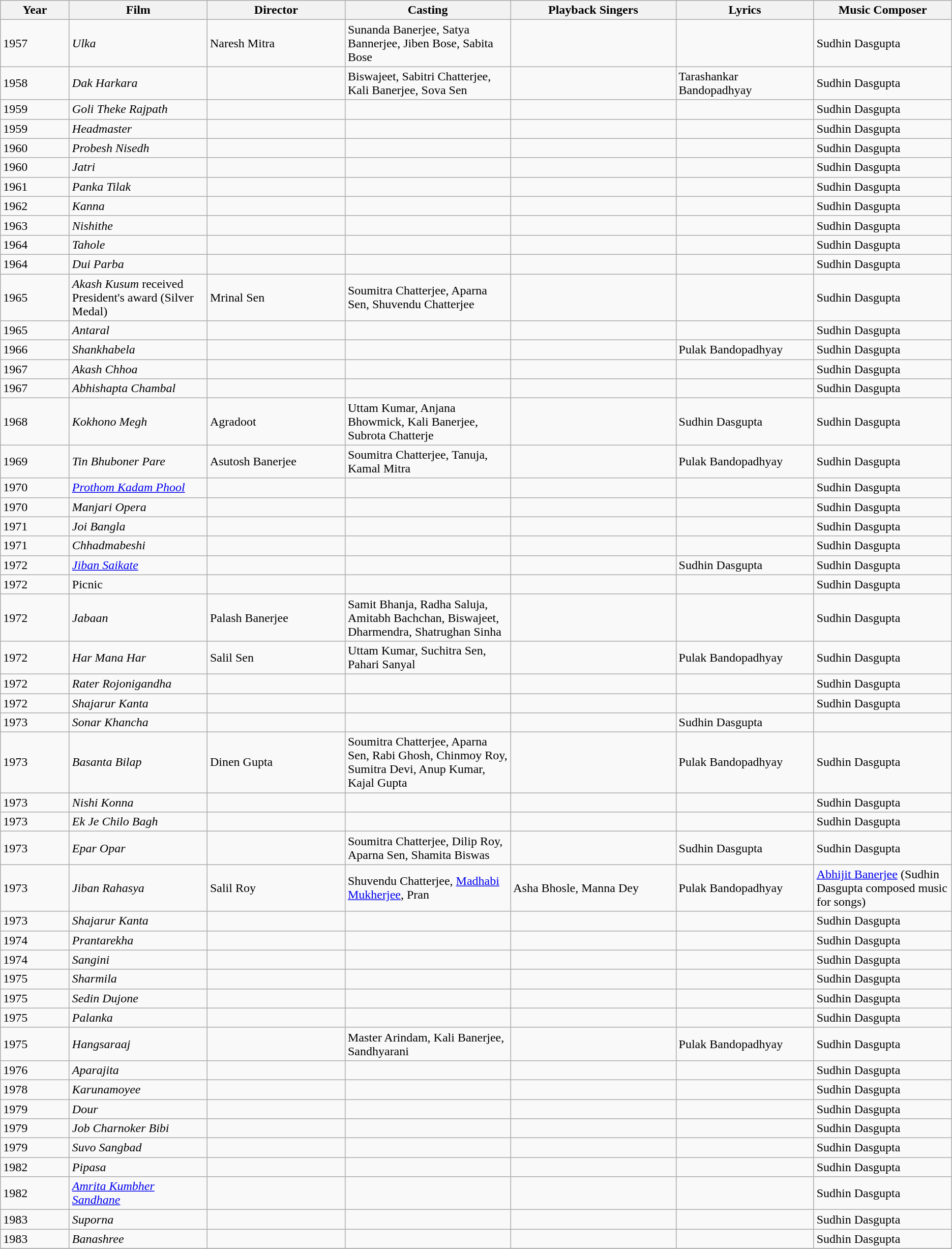<table class="sortable wikitable">
<tr>
<th width="5%">Year</th>
<th width="10%">Film</th>
<th width="10%">Director</th>
<th width="12%">Casting</th>
<th width="12%">Playback Singers</th>
<th width="10%">Lyrics</th>
<th width="10%">Music Composer</th>
</tr>
<tr>
<td>1957</td>
<td><em>Ulka</em></td>
<td>Naresh Mitra</td>
<td>Sunanda Banerjee, Satya Bannerjee, Jiben Bose, Sabita Bose</td>
<td></td>
<td></td>
<td>Sudhin Dasgupta</td>
</tr>
<tr>
<td>1958</td>
<td><em>Dak Harkara</em></td>
<td></td>
<td>Biswajeet, Sabitri Chatterjee, Kali Banerjee, Sova Sen</td>
<td></td>
<td>Tarashankar Bandopadhyay</td>
<td>Sudhin Dasgupta</td>
</tr>
<tr>
<td>1959</td>
<td><em>Goli Theke Rajpath</em></td>
<td></td>
<td></td>
<td></td>
<td></td>
<td>Sudhin Dasgupta</td>
</tr>
<tr>
<td>1959</td>
<td><em>Headmaster</em></td>
<td></td>
<td></td>
<td></td>
<td></td>
<td>Sudhin Dasgupta</td>
</tr>
<tr>
<td>1960</td>
<td><em>Probesh Nisedh</em></td>
<td></td>
<td></td>
<td></td>
<td></td>
<td>Sudhin Dasgupta</td>
</tr>
<tr>
<td>1960</td>
<td><em>Jatri</em></td>
<td></td>
<td></td>
<td></td>
<td></td>
<td>Sudhin Dasgupta</td>
</tr>
<tr>
<td>1961</td>
<td><em>Panka Tilak</em></td>
<td></td>
<td></td>
<td></td>
<td></td>
<td>Sudhin Dasgupta</td>
</tr>
<tr>
<td>1962</td>
<td><em>Kanna</em></td>
<td></td>
<td></td>
<td></td>
<td></td>
<td>Sudhin Dasgupta</td>
</tr>
<tr>
<td>1963</td>
<td><em>Nishithe</em></td>
<td></td>
<td></td>
<td></td>
<td></td>
<td>Sudhin Dasgupta</td>
</tr>
<tr>
<td>1964</td>
<td><em>Tahole</em></td>
<td></td>
<td></td>
<td></td>
<td></td>
<td>Sudhin Dasgupta</td>
</tr>
<tr>
<td>1964</td>
<td><em>Dui Parba</em></td>
<td></td>
<td></td>
<td></td>
<td></td>
<td>Sudhin Dasgupta</td>
</tr>
<tr>
<td>1965</td>
<td><em>Akash Kusum</em> received President's award (Silver Medal)</td>
<td>Mrinal Sen</td>
<td>Soumitra Chatterjee, Aparna Sen, Shuvendu Chatterjee</td>
<td></td>
<td></td>
<td>Sudhin Dasgupta</td>
</tr>
<tr>
<td>1965</td>
<td><em>Antaral</em></td>
<td></td>
<td></td>
<td></td>
<td></td>
<td>Sudhin Dasgupta</td>
</tr>
<tr>
<td>1966</td>
<td><em>Shankhabela</em></td>
<td></td>
<td></td>
<td></td>
<td>Pulak Bandopadhyay</td>
<td>Sudhin Dasgupta</td>
</tr>
<tr>
<td>1967</td>
<td><em>Akash Chhoa </em></td>
<td></td>
<td></td>
<td></td>
<td></td>
<td>Sudhin Dasgupta</td>
</tr>
<tr>
<td>1967</td>
<td><em>Abhishapta Chambal</em></td>
<td></td>
<td></td>
<td></td>
<td></td>
<td>Sudhin Dasgupta</td>
</tr>
<tr>
<td>1968</td>
<td><em>Kokhono Megh</em></td>
<td>Agradoot</td>
<td>Uttam Kumar, Anjana Bhowmick, Kali Banerjee, Subrota Chatterje</td>
<td></td>
<td>Sudhin Dasgupta</td>
<td>Sudhin Dasgupta</td>
</tr>
<tr>
<td>1969</td>
<td><em>Tin Bhuboner Pare</em></td>
<td>Asutosh Banerjee</td>
<td>Soumitra Chatterjee, Tanuja, Kamal Mitra</td>
<td></td>
<td>Pulak Bandopadhyay</td>
<td>Sudhin Dasgupta</td>
</tr>
<tr>
<td>1970</td>
<td><em><a href='#'>Prothom Kadam Phool</a></em></td>
<td></td>
<td></td>
<td></td>
<td></td>
<td>Sudhin Dasgupta</td>
</tr>
<tr>
<td>1970</td>
<td><em>Manjari Opera</em></td>
<td></td>
<td></td>
<td></td>
<td></td>
<td>Sudhin Dasgupta</td>
</tr>
<tr>
<td>1971</td>
<td><em>Joi Bangla</em></td>
<td></td>
<td></td>
<td></td>
<td></td>
<td>Sudhin Dasgupta</td>
</tr>
<tr>
<td>1971</td>
<td><em>Chhadmabeshi</em></td>
<td></td>
<td></td>
<td></td>
<td></td>
<td>Sudhin Dasgupta</td>
</tr>
<tr>
<td>1972</td>
<td><em><a href='#'>Jiban Saikate</a></em></td>
<td></td>
<td></td>
<td></td>
<td>Sudhin Dasgupta</td>
<td>Sudhin Dasgupta</td>
</tr>
<tr>
<td>1972</td>
<td>Picnic</td>
<td></td>
<td></td>
<td></td>
<td></td>
<td>Sudhin Dasgupta</td>
</tr>
<tr>
<td>1972</td>
<td><em>Jabaan</em></td>
<td>Palash Banerjee</td>
<td>Samit Bhanja, Radha Saluja, Amitabh Bachchan, Biswajeet, Dharmendra, Shatrughan Sinha</td>
<td></td>
<td></td>
<td>Sudhin Dasgupta</td>
</tr>
<tr>
<td>1972</td>
<td><em>Har Mana Har</em></td>
<td>Salil Sen</td>
<td>Uttam Kumar, Suchitra Sen, Pahari Sanyal</td>
<td></td>
<td>Pulak Bandopadhyay</td>
<td>Sudhin Dasgupta</td>
</tr>
<tr>
<td>1972</td>
<td><em>Rater Rojonigandha</em></td>
<td></td>
<td></td>
<td></td>
<td></td>
<td>Sudhin Dasgupta</td>
</tr>
<tr>
<td>1972</td>
<td><em>Shajarur Kanta</em></td>
<td></td>
<td></td>
<td></td>
<td></td>
<td>Sudhin Dasgupta</td>
</tr>
<tr>
<td>1973</td>
<td><em>Sonar Khancha</em></td>
<td></td>
<td></td>
<td></td>
<td>Sudhin Dasgupta</td>
<td></td>
</tr>
<tr>
<td>1973</td>
<td><em>Basanta Bilap</em></td>
<td>Dinen Gupta</td>
<td>Soumitra Chatterjee, Aparna Sen, Rabi Ghosh, Chinmoy Roy, Sumitra Devi, Anup Kumar, Kajal Gupta</td>
<td></td>
<td>Pulak Bandopadhyay</td>
<td>Sudhin Dasgupta</td>
</tr>
<tr>
<td>1973</td>
<td><em>Nishi Konna</em></td>
<td></td>
<td></td>
<td></td>
<td></td>
<td>Sudhin Dasgupta</td>
</tr>
<tr>
<td>1973</td>
<td><em>Ek Je Chilo Bagh</em></td>
<td></td>
<td></td>
<td></td>
<td></td>
<td>Sudhin Dasgupta</td>
</tr>
<tr>
<td>1973</td>
<td><em>Epar Opar</em></td>
<td></td>
<td>Soumitra Chatterjee, Dilip Roy, Aparna Sen, Shamita Biswas</td>
<td></td>
<td>Sudhin Dasgupta</td>
<td>Sudhin Dasgupta</td>
</tr>
<tr>
<td>1973</td>
<td><em>Jiban Rahasya</em></td>
<td>Salil Roy</td>
<td>Shuvendu Chatterjee, <a href='#'>Madhabi Mukherjee</a>, Pran</td>
<td>Asha Bhosle, Manna Dey</td>
<td>Pulak Bandopadhyay</td>
<td><a href='#'>Abhijit Banerjee</a> (Sudhin Dasgupta composed music for songs)</td>
</tr>
<tr>
<td>1973</td>
<td><em>Shajarur Kanta</em></td>
<td></td>
<td></td>
<td></td>
<td></td>
<td>Sudhin Dasgupta</td>
</tr>
<tr>
<td>1974</td>
<td><em>Prantarekha</em></td>
<td></td>
<td></td>
<td></td>
<td></td>
<td>Sudhin Dasgupta</td>
</tr>
<tr>
<td>1974</td>
<td><em>Sangini</em></td>
<td></td>
<td></td>
<td></td>
<td></td>
<td>Sudhin Dasgupta</td>
</tr>
<tr>
<td>1975</td>
<td><em>Sharmila</em></td>
<td></td>
<td></td>
<td></td>
<td></td>
<td>Sudhin Dasgupta</td>
</tr>
<tr>
<td>1975</td>
<td><em>Sedin Dujone</em></td>
<td></td>
<td></td>
<td></td>
<td></td>
<td>Sudhin Dasgupta</td>
</tr>
<tr>
<td>1975</td>
<td><em>Palanka</em></td>
<td></td>
<td></td>
<td></td>
<td></td>
<td>Sudhin Dasgupta</td>
</tr>
<tr>
<td>1975</td>
<td><em>Hangsaraaj</em></td>
<td></td>
<td>Master Arindam, Kali Banerjee, Sandhyarani</td>
<td></td>
<td>Pulak Bandopadhyay</td>
<td>Sudhin Dasgupta</td>
</tr>
<tr>
<td>1976</td>
<td><em>Aparajita</em></td>
<td></td>
<td></td>
<td></td>
<td></td>
<td>Sudhin Dasgupta</td>
</tr>
<tr>
<td>1978</td>
<td><em>Karunamoyee</em></td>
<td></td>
<td></td>
<td></td>
<td></td>
<td>Sudhin Dasgupta</td>
</tr>
<tr>
<td>1979</td>
<td><em>Dour</em></td>
<td></td>
<td></td>
<td></td>
<td></td>
<td>Sudhin Dasgupta</td>
</tr>
<tr>
<td>1979</td>
<td><em>Job Charnoker Bibi</em></td>
<td></td>
<td></td>
<td></td>
<td></td>
<td>Sudhin Dasgupta</td>
</tr>
<tr>
<td>1979</td>
<td><em> Suvo Sangbad</em></td>
<td></td>
<td></td>
<td></td>
<td></td>
<td>Sudhin Dasgupta</td>
</tr>
<tr>
<td>1982</td>
<td><em>Pipasa</em></td>
<td></td>
<td></td>
<td></td>
<td></td>
<td>Sudhin Dasgupta</td>
</tr>
<tr>
<td>1982</td>
<td><em><a href='#'>Amrita Kumbher Sandhane</a></em></td>
<td></td>
<td></td>
<td></td>
<td></td>
<td>Sudhin Dasgupta</td>
</tr>
<tr>
<td>1983</td>
<td><em>Suporna</em></td>
<td></td>
<td></td>
<td></td>
<td></td>
<td>Sudhin Dasgupta</td>
</tr>
<tr>
<td>1983</td>
<td><em>Banashree</em></td>
<td></td>
<td></td>
<td></td>
<td></td>
<td>Sudhin Dasgupta</td>
</tr>
<tr>
</tr>
</table>
